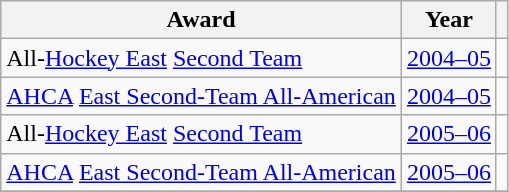<table class="wikitable">
<tr>
<th>Award</th>
<th>Year</th>
<th></th>
</tr>
<tr>
<td>All-<a href='#'>Hockey East</a> <a href='#'>Second Team</a></td>
<td><a href='#'>2004–05</a></td>
<td></td>
</tr>
<tr>
<td><a href='#'>AHCA</a> <a href='#'>East Second-Team All-American</a></td>
<td><a href='#'>2004–05</a></td>
<td></td>
</tr>
<tr>
<td>All-<a href='#'>Hockey East</a> <a href='#'>Second Team</a></td>
<td><a href='#'>2005–06</a></td>
<td></td>
</tr>
<tr>
<td><a href='#'>AHCA</a> <a href='#'>East Second-Team All-American</a></td>
<td><a href='#'>2005–06</a></td>
<td></td>
</tr>
<tr>
</tr>
</table>
